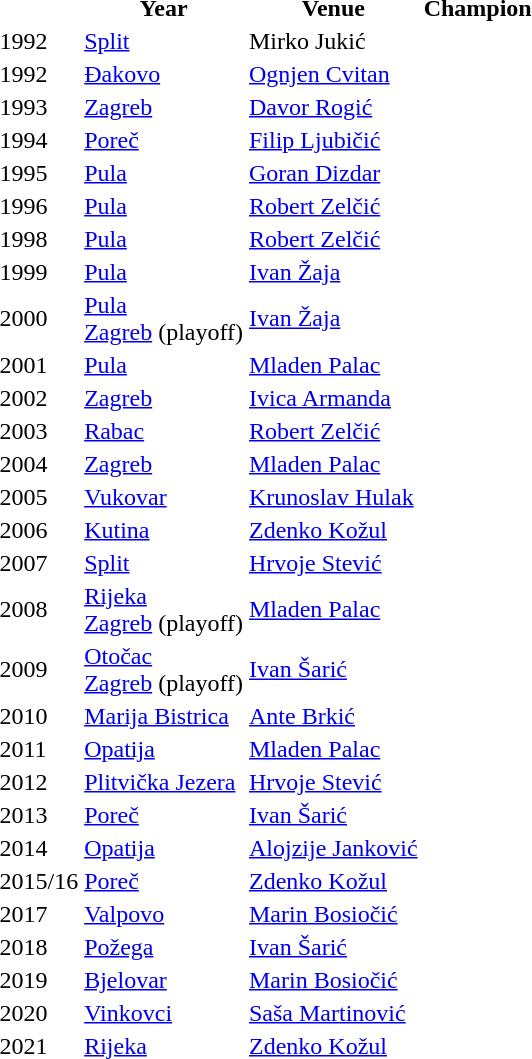<table>
<tr>
<td valign="top"><br></td>
<th>Year</th>
<th>Venue</th>
<th>Champion</th>
</tr>
<tr>
<td>1992</td>
<td><a href='#'>Split</a></td>
<td>Mirko Jukić</td>
</tr>
<tr>
<td>1992</td>
<td><a href='#'>Đakovo</a></td>
<td><a href='#'>Ognjen Cvitan</a></td>
</tr>
<tr>
<td>1993</td>
<td><a href='#'>Zagreb</a></td>
<td><a href='#'>Davor Rogić</a></td>
</tr>
<tr>
<td>1994</td>
<td><a href='#'>Poreč</a></td>
<td><a href='#'>Filip Ljubičić</a></td>
</tr>
<tr>
<td>1995</td>
<td><a href='#'>Pula</a></td>
<td><a href='#'>Goran Dizdar</a></td>
</tr>
<tr>
<td>1996</td>
<td><a href='#'>Pula</a></td>
<td><a href='#'>Robert Zelčić</a></td>
</tr>
<tr>
<td>1998</td>
<td><a href='#'>Pula</a></td>
<td><a href='#'>Robert Zelčić</a></td>
</tr>
<tr>
<td>1999</td>
<td><a href='#'>Pula</a></td>
<td><a href='#'>Ivan Žaja</a></td>
</tr>
<tr>
<td>2000</td>
<td><a href='#'>Pula</a><br><a href='#'>Zagreb</a> (playoff)</td>
<td><a href='#'>Ivan Žaja</a></td>
</tr>
<tr>
<td>2001</td>
<td><a href='#'>Pula</a></td>
<td><a href='#'>Mladen Palac</a></td>
</tr>
<tr>
<td>2002</td>
<td><a href='#'>Zagreb</a></td>
<td><a href='#'>Ivica Armanda</a></td>
</tr>
<tr>
<td>2003</td>
<td><a href='#'>Rabac</a></td>
<td><a href='#'>Robert Zelčić</a></td>
</tr>
<tr>
<td>2004</td>
<td><a href='#'>Zagreb</a></td>
<td><a href='#'>Mladen Palac</a></td>
</tr>
<tr>
<td>2005</td>
<td><a href='#'>Vukovar</a></td>
<td><a href='#'>Krunoslav Hulak</a></td>
</tr>
<tr>
<td>2006</td>
<td><a href='#'>Kutina</a></td>
<td><a href='#'>Zdenko Kožul</a></td>
</tr>
<tr>
<td>2007</td>
<td><a href='#'>Split</a></td>
<td><a href='#'>Hrvoje Stević</a></td>
</tr>
<tr>
<td>2008</td>
<td><a href='#'>Rijeka</a><br><a href='#'>Zagreb</a> (playoff)</td>
<td><a href='#'>Mladen Palac</a></td>
</tr>
<tr>
<td>2009</td>
<td><a href='#'>Otočac</a><br><a href='#'>Zagreb</a> (playoff)</td>
<td><a href='#'>Ivan Šarić</a></td>
</tr>
<tr>
<td>2010</td>
<td><a href='#'>Marija Bistrica</a></td>
<td><a href='#'>Ante Brkić</a></td>
</tr>
<tr>
<td>2011</td>
<td><a href='#'>Opatija</a></td>
<td><a href='#'>Mladen Palac</a></td>
</tr>
<tr>
<td>2012</td>
<td><a href='#'>Plitvička Jezera</a></td>
<td><a href='#'>Hrvoje Stević</a></td>
</tr>
<tr>
<td>2013</td>
<td><a href='#'>Poreč</a></td>
<td><a href='#'>Ivan Šarić</a></td>
</tr>
<tr>
<td>2014</td>
<td><a href='#'>Opatija</a></td>
<td><a href='#'>Alojzije Janković</a></td>
</tr>
<tr>
<td>2015/16</td>
<td><a href='#'>Poreč</a></td>
<td><a href='#'>Zdenko Kožul</a></td>
</tr>
<tr>
<td>2017</td>
<td><a href='#'>Valpovo</a></td>
<td><a href='#'>Marin Bosiočić</a></td>
</tr>
<tr>
<td>2018</td>
<td><a href='#'>Požega</a></td>
<td><a href='#'>Ivan Šarić</a></td>
</tr>
<tr>
<td>2019</td>
<td><a href='#'>Bjelovar</a></td>
<td><a href='#'>Marin Bosiočić</a></td>
</tr>
<tr>
<td>2020</td>
<td><a href='#'>Vinkovci</a></td>
<td><a href='#'>Saša Martinović</a></td>
</tr>
<tr>
<td>2021</td>
<td><a href='#'>Rijeka</a></td>
<td><a href='#'>Zdenko Kožul</a></td>
</tr>
</table>
